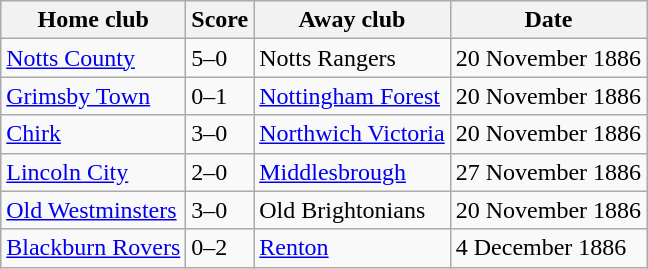<table class="wikitable">
<tr>
<th>Home club</th>
<th>Score</th>
<th>Away club</th>
<th>Date</th>
</tr>
<tr>
<td><a href='#'>Notts County</a></td>
<td>5–0</td>
<td>Notts Rangers</td>
<td>20 November 1886</td>
</tr>
<tr>
<td><a href='#'>Grimsby Town</a></td>
<td>0–1</td>
<td><a href='#'>Nottingham Forest</a></td>
<td>20 November 1886</td>
</tr>
<tr>
<td><a href='#'>Chirk</a> </td>
<td>3–0</td>
<td><a href='#'>Northwich Victoria</a></td>
<td>20 November 1886</td>
</tr>
<tr>
<td><a href='#'>Lincoln City</a></td>
<td>2–0</td>
<td><a href='#'>Middlesbrough</a></td>
<td>27 November 1886</td>
</tr>
<tr>
<td><a href='#'>Old Westminsters</a></td>
<td>3–0</td>
<td>Old Brightonians</td>
<td>20 November 1886</td>
</tr>
<tr>
<td><a href='#'>Blackburn Rovers</a></td>
<td>0–2</td>
<td><a href='#'>Renton</a> </td>
<td>4 December 1886</td>
</tr>
</table>
